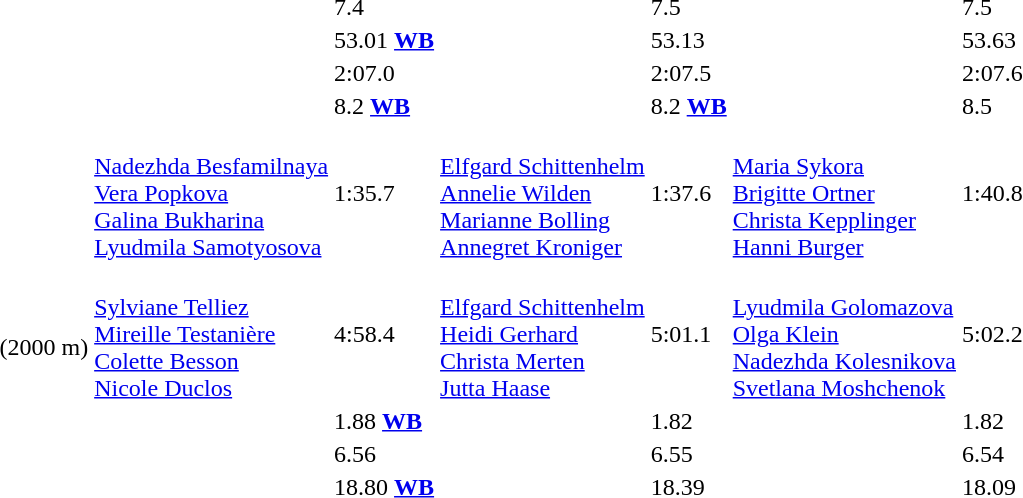<table>
<tr>
<td></td>
<td></td>
<td>7.4</td>
<td></td>
<td>7.5</td>
<td></td>
<td>7.5</td>
</tr>
<tr>
<td></td>
<td></td>
<td>53.01 <strong><a href='#'>WB</a></strong></td>
<td></td>
<td>53.13</td>
<td></td>
<td>53.63</td>
</tr>
<tr>
<td></td>
<td></td>
<td>2:07.0</td>
<td></td>
<td>2:07.5</td>
<td></td>
<td>2:07.6</td>
</tr>
<tr>
<td></td>
<td></td>
<td>8.2 <strong><a href='#'>WB</a></strong></td>
<td></td>
<td>8.2 <strong><a href='#'>WB</a></strong></td>
<td></td>
<td>8.5</td>
</tr>
<tr>
<td></td>
<td><br><a href='#'>Nadezhda Besfamilnaya</a><br><a href='#'>Vera Popkova</a><br><a href='#'>Galina Bukharina</a><br><a href='#'>Lyudmila Samotyosova</a></td>
<td>1:35.7</td>
<td><br><a href='#'>Elfgard Schittenhelm</a><br><a href='#'>Annelie Wilden</a><br><a href='#'>Marianne Bolling</a><br><a href='#'>Annegret Kroniger</a></td>
<td>1:37.6</td>
<td><br><a href='#'>Maria Sykora</a><br><a href='#'>Brigitte Ortner</a><br><a href='#'>Christa Kepplinger</a><br><a href='#'>Hanni Burger</a></td>
<td>1:40.8</td>
</tr>
<tr>
<td><br>(2000 m)</td>
<td><br><a href='#'>Sylviane Telliez</a><br><a href='#'>Mireille Testanière</a><br><a href='#'>Colette Besson</a><br><a href='#'>Nicole Duclos</a></td>
<td>4:58.4</td>
<td><br><a href='#'>Elfgard Schittenhelm</a><br><a href='#'>Heidi Gerhard</a><br><a href='#'>Christa Merten</a><br><a href='#'>Jutta Haase</a></td>
<td>5:01.1</td>
<td><br><a href='#'>Lyudmila Golomazova</a><br><a href='#'>Olga Klein</a><br><a href='#'>Nadezhda Kolesnikova</a><br><a href='#'>Svetlana Moshchenok</a></td>
<td>5:02.2</td>
</tr>
<tr>
<td></td>
<td></td>
<td>1.88 <strong><a href='#'>WB</a></strong></td>
<td></td>
<td>1.82</td>
<td></td>
<td>1.82</td>
</tr>
<tr>
<td></td>
<td></td>
<td>6.56</td>
<td></td>
<td>6.55</td>
<td></td>
<td>6.54</td>
</tr>
<tr>
<td></td>
<td></td>
<td>18.80 <strong><a href='#'>WB</a></strong></td>
<td></td>
<td>18.39</td>
<td></td>
<td>18.09</td>
</tr>
</table>
